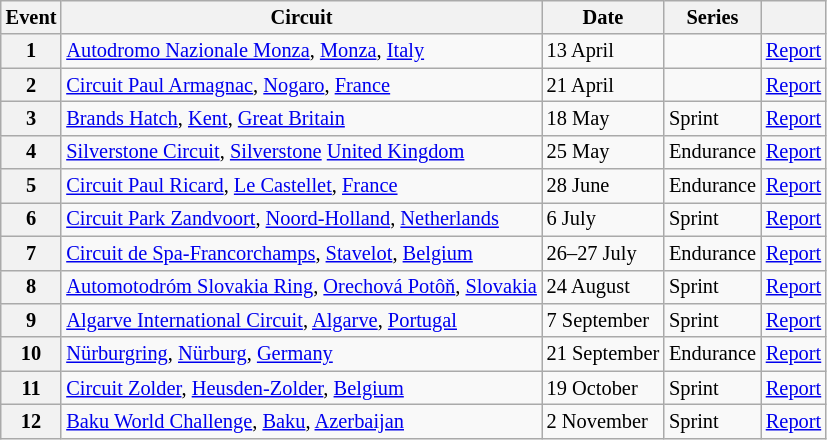<table class="wikitable" style="font-size: 85%;">
<tr>
<th>Event</th>
<th>Circuit</th>
<th>Date</th>
<th>Series</th>
<th class="unsortable"></th>
</tr>
<tr>
<th>1</th>
<td> <a href='#'>Autodromo Nazionale Monza</a>, <a href='#'>Monza</a>, <a href='#'>Italy</a></td>
<td>13 April</td>
<td></td>
<td><a href='#'>Report</a></td>
</tr>
<tr>
<th>2</th>
<td> <a href='#'>Circuit Paul Armagnac</a>, <a href='#'>Nogaro</a>, <a href='#'>France</a></td>
<td>21 April</td>
<td></td>
<td><a href='#'>Report</a></td>
</tr>
<tr>
<th>3</th>
<td> <a href='#'>Brands Hatch</a>, <a href='#'>Kent</a>, <a href='#'>Great Britain</a></td>
<td>18 May</td>
<td>Sprint</td>
<td><a href='#'>Report</a></td>
</tr>
<tr>
<th>4</th>
<td> <a href='#'>Silverstone Circuit</a>, <a href='#'>Silverstone</a> <a href='#'>United Kingdom</a></td>
<td>25 May</td>
<td>Endurance</td>
<td><a href='#'>Report</a></td>
</tr>
<tr>
<th>5</th>
<td> <a href='#'>Circuit Paul Ricard</a>, <a href='#'>Le Castellet</a>, <a href='#'>France</a></td>
<td>28 June</td>
<td>Endurance</td>
<td><a href='#'>Report</a></td>
</tr>
<tr>
<th>6</th>
<td> <a href='#'>Circuit Park Zandvoort</a>, <a href='#'>Noord-Holland</a>, <a href='#'>Netherlands</a></td>
<td>6 July</td>
<td>Sprint</td>
<td><a href='#'>Report</a></td>
</tr>
<tr>
<th>7</th>
<td> <a href='#'>Circuit de Spa-Francorchamps</a>, <a href='#'>Stavelot</a>, <a href='#'>Belgium</a></td>
<td>26–27 July</td>
<td>Endurance</td>
<td><a href='#'>Report</a></td>
</tr>
<tr>
<th>8</th>
<td> <a href='#'>Automotodróm Slovakia Ring</a>, <a href='#'>Orechová Potôň</a>, <a href='#'>Slovakia</a></td>
<td>24 August</td>
<td>Sprint</td>
<td><a href='#'>Report</a></td>
</tr>
<tr>
<th>9</th>
<td> <a href='#'>Algarve International Circuit</a>, <a href='#'>Algarve</a>, <a href='#'>Portugal</a></td>
<td>7 September</td>
<td>Sprint</td>
<td><a href='#'>Report</a></td>
</tr>
<tr>
<th>10</th>
<td> <a href='#'>Nürburgring</a>, <a href='#'>Nürburg</a>, <a href='#'>Germany</a></td>
<td>21 September</td>
<td>Endurance</td>
<td><a href='#'>Report</a></td>
</tr>
<tr>
<th>11</th>
<td> <a href='#'>Circuit Zolder</a>, <a href='#'>Heusden-Zolder</a>, <a href='#'>Belgium</a></td>
<td>19 October</td>
<td>Sprint</td>
<td><a href='#'>Report</a></td>
</tr>
<tr>
<th>12</th>
<td> <a href='#'>Baku World Challenge</a>, <a href='#'>Baku</a>, <a href='#'>Azerbaijan</a></td>
<td>2 November</td>
<td>Sprint</td>
<td><a href='#'>Report</a></td>
</tr>
</table>
